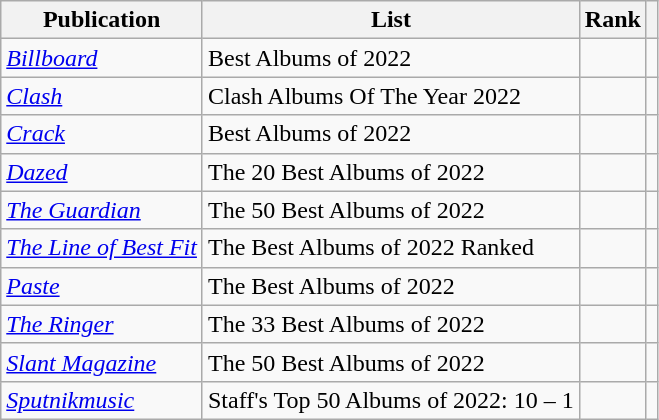<table class="sortable wikitable">
<tr>
<th>Publication</th>
<th>List</th>
<th>Rank</th>
<th class="unsortable"></th>
</tr>
<tr>
<td><em><a href='#'>Billboard</a></em></td>
<td>Best Albums of 2022</td>
<td></td>
<td></td>
</tr>
<tr>
<td><em><a href='#'>Clash</a></em></td>
<td>Clash Albums Of The Year 2022</td>
<td></td>
<td></td>
</tr>
<tr>
<td><em><a href='#'>Crack</a></em></td>
<td>Best Albums of 2022</td>
<td></td>
<td></td>
</tr>
<tr>
<td><em><a href='#'>Dazed</a></em></td>
<td>The 20 Best Albums of 2022</td>
<td></td>
<td></td>
</tr>
<tr>
<td><em><a href='#'>The Guardian</a></em></td>
<td>The 50 Best Albums of 2022</td>
<td></td>
<td></td>
</tr>
<tr>
<td><em><a href='#'>The Line of Best Fit</a></em></td>
<td>The Best Albums of 2022 Ranked</td>
<td></td>
<td></td>
</tr>
<tr>
<td><em><a href='#'>Paste</a></em></td>
<td>The Best Albums of 2022</td>
<td></td>
<td></td>
</tr>
<tr>
<td><em><a href='#'>The Ringer</a></em></td>
<td>The 33 Best Albums of 2022</td>
<td></td>
<td></td>
</tr>
<tr>
<td><em><a href='#'>Slant Magazine</a></em></td>
<td>The 50 Best Albums of 2022</td>
<td></td>
<td></td>
</tr>
<tr>
<td><em><a href='#'>Sputnikmusic</a></em></td>
<td>Staff's Top 50 Albums of 2022: 10 – 1</td>
<td></td>
<td></td>
</tr>
</table>
